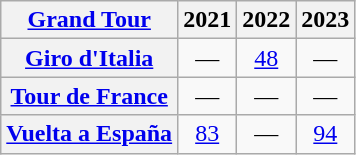<table class="wikitable plainrowheaders">
<tr>
<th scope="col"><a href='#'>Grand Tour</a></th>
<th scope="col">2021</th>
<th scope="col">2022</th>
<th scope="col">2023</th>
</tr>
<tr style="text-align:center;">
<th scope="row"> <a href='#'>Giro d'Italia</a></th>
<td>—</td>
<td><a href='#'>48</a></td>
<td>—</td>
</tr>
<tr style="text-align:center;">
<th scope="row"> <a href='#'>Tour de France</a></th>
<td>—</td>
<td>—</td>
<td>—</td>
</tr>
<tr style="text-align:center;">
<th scope="row"> <a href='#'>Vuelta a España</a></th>
<td><a href='#'>83</a></td>
<td>—</td>
<td><a href='#'>94</a></td>
</tr>
</table>
